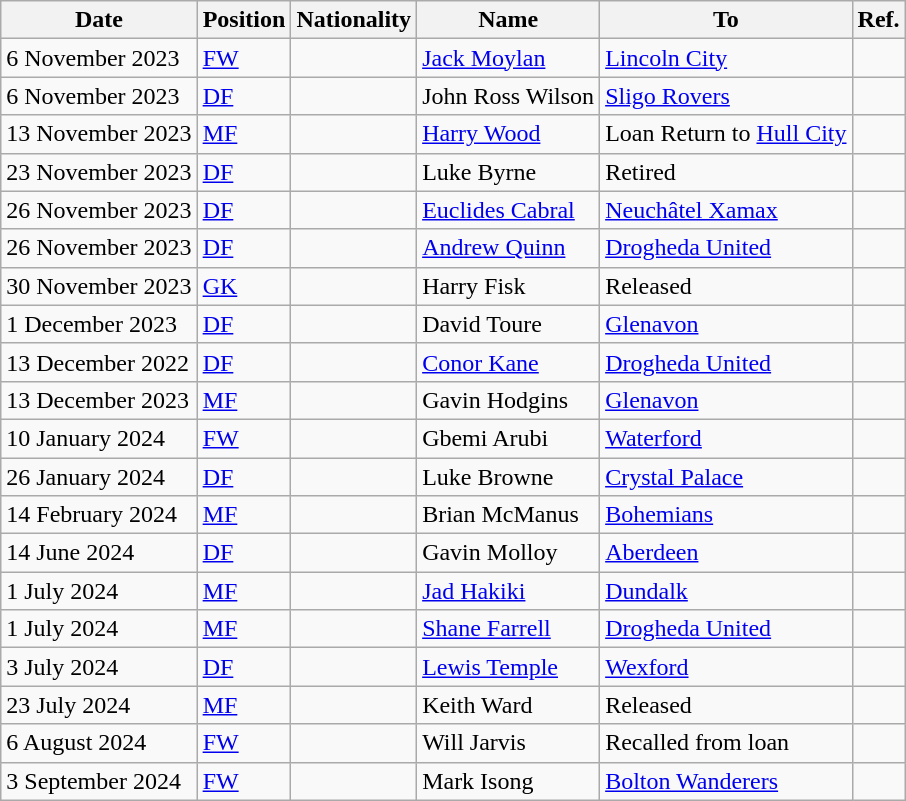<table class="wikitable">
<tr>
<th>Date</th>
<th>Position</th>
<th>Nationality</th>
<th>Name</th>
<th>To</th>
<th>Ref.</th>
</tr>
<tr>
<td>6 November 2023</td>
<td><a href='#'>FW</a></td>
<td></td>
<td><a href='#'>Jack Moylan</a></td>
<td> <a href='#'>Lincoln City</a></td>
<td></td>
</tr>
<tr>
<td>6 November 2023</td>
<td><a href='#'>DF</a></td>
<td></td>
<td>John Ross Wilson</td>
<td><a href='#'>Sligo Rovers</a></td>
<td></td>
</tr>
<tr>
<td>13 November 2023</td>
<td><a href='#'>MF</a></td>
<td></td>
<td><a href='#'>Harry Wood</a></td>
<td>Loan Return to  <a href='#'>Hull City</a></td>
<td></td>
</tr>
<tr>
<td>23 November 2023</td>
<td><a href='#'>DF</a></td>
<td></td>
<td>Luke Byrne</td>
<td>Retired</td>
<td></td>
</tr>
<tr>
<td>26 November 2023</td>
<td><a href='#'>DF</a></td>
<td></td>
<td><a href='#'>Euclides Cabral</a></td>
<td> <a href='#'>Neuchâtel Xamax</a></td>
<td></td>
</tr>
<tr>
<td>26 November 2023</td>
<td><a href='#'>DF</a></td>
<td></td>
<td><a href='#'>Andrew Quinn</a></td>
<td><a href='#'>Drogheda United</a></td>
<td></td>
</tr>
<tr>
<td>30 November 2023</td>
<td><a href='#'>GK</a></td>
<td></td>
<td>Harry Fisk</td>
<td>Released</td>
<td></td>
</tr>
<tr>
<td>1 December 2023</td>
<td><a href='#'>DF</a></td>
<td></td>
<td>David Toure</td>
<td> <a href='#'>Glenavon</a></td>
<td></td>
</tr>
<tr>
<td>13 December 2022</td>
<td><a href='#'>DF</a></td>
<td></td>
<td><a href='#'>Conor Kane</a></td>
<td><a href='#'>Drogheda United</a></td>
<td></td>
</tr>
<tr>
<td>13 December 2023</td>
<td><a href='#'>MF</a></td>
<td></td>
<td>Gavin Hodgins</td>
<td> <a href='#'>Glenavon</a></td>
<td></td>
</tr>
<tr>
<td>10 January 2024</td>
<td><a href='#'>FW</a></td>
<td></td>
<td>Gbemi Arubi</td>
<td><a href='#'>Waterford</a></td>
<td></td>
</tr>
<tr>
<td>26 January 2024</td>
<td><a href='#'>DF</a></td>
<td></td>
<td>Luke Browne</td>
<td> <a href='#'>Crystal Palace</a></td>
<td></td>
</tr>
<tr>
<td>14 February 2024</td>
<td><a href='#'>MF</a></td>
<td></td>
<td>Brian McManus</td>
<td><a href='#'>Bohemians</a></td>
<td></td>
</tr>
<tr>
<td>14 June 2024</td>
<td><a href='#'>DF</a></td>
<td></td>
<td>Gavin Molloy</td>
<td> <a href='#'>Aberdeen</a></td>
<td></td>
</tr>
<tr>
<td>1 July 2024</td>
<td><a href='#'>MF</a></td>
<td></td>
<td><a href='#'>Jad Hakiki</a></td>
<td><a href='#'>Dundalk</a></td>
<td></td>
</tr>
<tr>
<td>1 July 2024</td>
<td><a href='#'>MF</a></td>
<td></td>
<td><a href='#'>Shane Farrell</a></td>
<td><a href='#'>Drogheda United</a></td>
<td></td>
</tr>
<tr>
<td>3 July 2024</td>
<td><a href='#'>DF</a></td>
<td></td>
<td><a href='#'>Lewis Temple</a></td>
<td><a href='#'>Wexford</a></td>
<td></td>
</tr>
<tr>
<td>23 July 2024</td>
<td><a href='#'>MF</a></td>
<td></td>
<td>Keith Ward</td>
<td>Released</td>
<td></td>
</tr>
<tr>
<td>6 August 2024</td>
<td><a href='#'>FW</a></td>
<td></td>
<td>Will Jarvis</td>
<td>Recalled from loan</td>
<td></td>
</tr>
<tr>
<td>3 September 2024</td>
<td><a href='#'>FW</a></td>
<td></td>
<td>Mark Isong</td>
<td> <a href='#'>Bolton Wanderers</a></td>
<td></td>
</tr>
</table>
